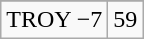<table class="wikitable">
<tr align="center">
</tr>
<tr align="center">
<td>TROY −7</td>
<td>59</td>
</tr>
</table>
